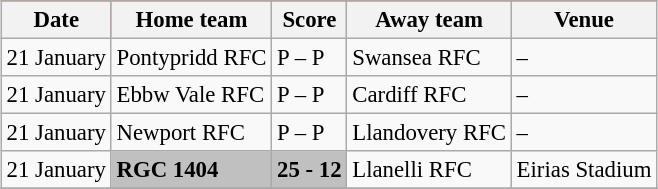<table class="wikitable" style="margin:0.5em auto; font-size:95%">
<tr bgcolor="#E00000">
<th>Date</th>
<th>Home team</th>
<th>Score</th>
<th>Away team</th>
<th>Venue</th>
</tr>
<tr>
<td>21 January</td>
<td>Pontypridd RFC</td>
<td>P – P</td>
<td>Swansea RFC</td>
<td>–</td>
</tr>
<tr>
<td>21 January</td>
<td>Ebbw Vale RFC</td>
<td>P – P</td>
<td>Cardiff RFC</td>
<td>–</td>
</tr>
<tr>
<td>21 January</td>
<td>Newport RFC</td>
<td>P – P</td>
<td>Llandovery RFC</td>
<td>–</td>
</tr>
<tr>
<td>21 January</td>
<td bgcolor="silver"><strong>RGC 1404</strong></td>
<td bgcolor="silver"><strong>25 - 12</strong></td>
<td>Llanelli RFC</td>
<td>Eirias Stadium</td>
</tr>
<tr>
</tr>
</table>
